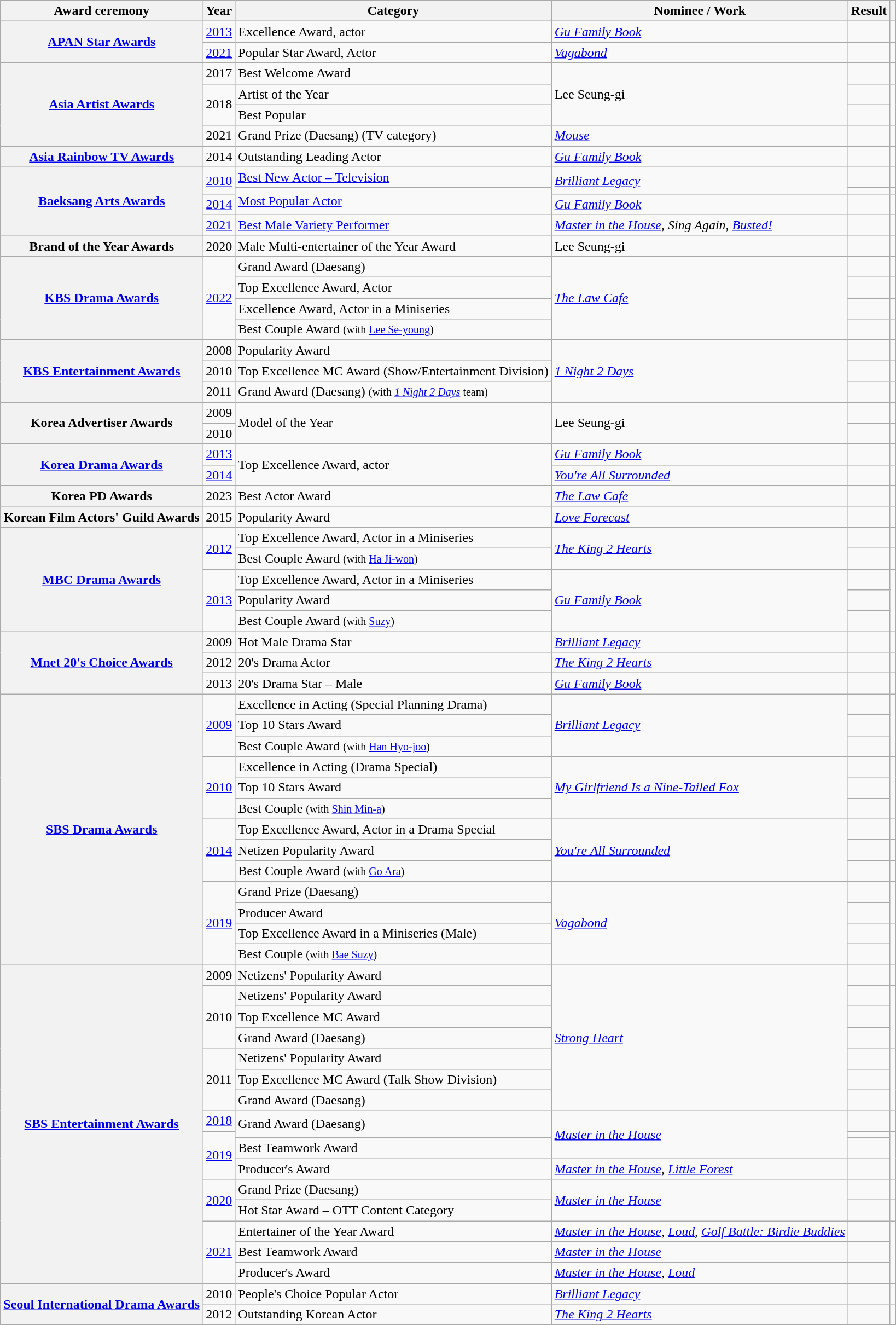<table class="wikitable plainrowheaders sortable">
<tr>
<th scope="col">Award ceremony</th>
<th scope="col">Year</th>
<th scope="col">Category</th>
<th scope="col">Nominee / Work</th>
<th scope="col">Result</th>
<th scope="col" class="unsortable"></th>
</tr>
<tr>
<th scope="row"  rowspan="2"><a href='#'>APAN Star Awards</a></th>
<td style="text-align:center" rowspan="1"><a href='#'>2013</a></td>
<td>Excellence Award, actor</td>
<td><em><a href='#'>Gu Family Book</a></em></td>
<td></td>
<td></td>
</tr>
<tr>
<td style="text-align:center"><a href='#'>2021</a></td>
<td>Popular Star Award, Actor</td>
<td><em><a href='#'>Vagabond</a></em></td>
<td></td>
<td style="text-align:center"></td>
</tr>
<tr>
<th scope="row"  rowspan="4"><a href='#'>Asia Artist Awards</a></th>
<td style="text-align:center">2017</td>
<td>Best Welcome Award</td>
<td rowspan=3>Lee Seung-gi</td>
<td></td>
<td style="text-align:center"></td>
</tr>
<tr>
<td style="text-align:center" rowspan=2>2018</td>
<td>Artist of the Year</td>
<td></td>
<td style="text-align:center" rowspan=2></td>
</tr>
<tr>
<td>Best Popular</td>
<td></td>
</tr>
<tr>
<td style="text-align:center">2021</td>
<td>Grand Prize (Daesang) (TV category)</td>
<td><em><a href='#'>Mouse</a></em></td>
<td></td>
<td style="text-align:center"></td>
</tr>
<tr>
<th scope="row"  rowspan=1><a href='#'>Asia Rainbow TV Awards</a></th>
<td style="text-align:center">2014</td>
<td>Outstanding Leading Actor</td>
<td><em><a href='#'>Gu Family Book</a></em></td>
<td></td>
<td style="text-align:center"></td>
</tr>
<tr>
<th scope="row"  rowspan="4"><a href='#'>Baeksang Arts Awards</a></th>
<td style="text-align:center" rowspan=2><a href='#'>2010</a></td>
<td><a href='#'>Best New Actor – Television</a></td>
<td rowspan=2><em><a href='#'>Brilliant Legacy</a></em></td>
<td></td>
<td></td>
</tr>
<tr>
<td rowspan=2><a href='#'>Most Popular Actor</a></td>
<td></td>
<td style="text-align:center"></td>
</tr>
<tr>
<td style="text-align:center"><a href='#'>2014</a></td>
<td><em><a href='#'>Gu Family Book</a></em></td>
<td></td>
<td></td>
</tr>
<tr>
<td style="text-align:center"><a href='#'>2021</a></td>
<td><a href='#'>Best Male Variety Performer</a></td>
<td><em><a href='#'>Master in the House</a></em>, <em>Sing Again</em>, <em><a href='#'>Busted!</a></em></td>
<td></td>
<td style="text-align:center"></td>
</tr>
<tr>
<th scope="row">Brand of the Year Awards</th>
<td style="text-align:center">2020</td>
<td>Male Multi-entertainer of the Year Award</td>
<td>Lee Seung-gi</td>
<td></td>
<td style="text-align:center;"></td>
</tr>
<tr>
<th scope="row" rowspan="4"><a href='#'>KBS Drama Awards</a></th>
<td style="text-align:center" rowspan="4"><a href='#'>2022</a></td>
<td>Grand Award (Daesang)</td>
<td rowspan="4"><em><a href='#'>The Law Cafe</a></em></td>
<td></td>
<td style="text-align:center"></td>
</tr>
<tr>
<td>Top Excellence Award, Actor</td>
<td></td>
<td style="text-align:center"></td>
</tr>
<tr>
<td>Excellence Award, Actor in a Miniseries</td>
<td></td>
<td style="text-align:center"></td>
</tr>
<tr>
<td>Best Couple Award <small>(with <a href='#'>Lee Se-young</a>)</small></td>
<td></td>
<td style="text-align:center"></td>
</tr>
<tr>
<th scope="row"  rowspan="3"><a href='#'>KBS Entertainment Awards</a></th>
<td style="text-align:center">2008</td>
<td>Popularity Award</td>
<td rowspan=3><em><a href='#'>1 Night 2 Days</a></em></td>
<td></td>
<td style="text-align:center"></td>
</tr>
<tr>
<td style="text-align:center">2010</td>
<td>Top Excellence MC Award (Show/Entertainment Division)</td>
<td></td>
<td style="text-align:center"></td>
</tr>
<tr>
<td style="text-align:center">2011</td>
<td>Grand Award (Daesang) <small>(with <em><a href='#'>1 Night 2 Days</a></em> team)</small></td>
<td></td>
<td style="text-align:center"></td>
</tr>
<tr>
<th scope="row" rowspan="2">Korea Advertiser Awards</th>
<td style="text-align:center">2009</td>
<td rowspan="2">Model of the Year</td>
<td rowspan="2">Lee Seung-gi</td>
<td></td>
<td style="text-align:center;"></td>
</tr>
<tr>
<td style="text-align:center">2010</td>
<td></td>
<td style="text-align:center;"></td>
</tr>
<tr>
<th scope="row"  rowspan="2"><a href='#'>Korea Drama Awards</a></th>
<td style="text-align:center"><a href='#'>2013</a></td>
<td rowspan=2>Top Excellence Award, actor</td>
<td><em><a href='#'>Gu Family Book</a></em></td>
<td></td>
<td></td>
</tr>
<tr>
<td style="text-align:center"><a href='#'>2014</a></td>
<td><em><a href='#'>You're All Surrounded</a></em></td>
<td></td>
<td></td>
</tr>
<tr>
<th scope="row">Korea PD Awards</th>
<td style="text-align:center">2023</td>
<td>Best Actor Award</td>
<td><em><a href='#'>The Law Cafe</a></em></td>
<td></td>
<td style="text-align:center;"></td>
</tr>
<tr>
<th scope="row"  rowspan=1>Korean Film Actors' Guild Awards</th>
<td style="text-align:center">2015</td>
<td>Popularity Award</td>
<td><em><a href='#'>Love Forecast</a></em></td>
<td></td>
<td style="text-align:center"></td>
</tr>
<tr>
<th scope="row"  rowspan="5"><a href='#'>MBC Drama Awards</a></th>
<td style="text-align:center" rowspan=2><a href='#'>2012</a></td>
<td>Top Excellence Award, Actor in a Miniseries</td>
<td rowspan="2"><em><a href='#'>The King 2 Hearts</a></em></td>
<td></td>
<td></td>
</tr>
<tr>
<td>Best Couple Award <small>(with <a href='#'>Ha Ji-won</a>)</small></td>
<td></td>
<td></td>
</tr>
<tr>
<td style="text-align:center" rowspan=3><a href='#'>2013</a></td>
<td>Top Excellence Award, Actor in a Miniseries</td>
<td rowspan="3"><em><a href='#'>Gu Family Book</a></em></td>
<td></td>
<td style="text-align:center"rowspan=3></td>
</tr>
<tr>
<td>Popularity Award</td>
<td></td>
</tr>
<tr>
<td>Best Couple Award <small>(with <a href='#'>Suzy</a>)</small></td>
<td></td>
</tr>
<tr>
<th scope="row"  rowspan="3"><a href='#'>Mnet 20's Choice Awards</a></th>
<td style="text-align:center">2009</td>
<td>Hot Male Drama Star</td>
<td rowspan=1><em><a href='#'>Brilliant Legacy</a></em></td>
<td></td>
<td style="text-align:center"></td>
</tr>
<tr>
<td style="text-align:center">2012</td>
<td>20's Drama Actor</td>
<td rowspan=1><em><a href='#'>The King 2 Hearts</a></em></td>
<td></td>
<td></td>
</tr>
<tr>
<td style="text-align:center">2013</td>
<td>20's Drama Star – Male</td>
<td rowspan=1><em><a href='#'>Gu Family Book</a></em></td>
<td></td>
<td></td>
</tr>
<tr>
<th scope="row"  rowspan="13"><a href='#'>SBS Drama Awards</a></th>
<td style="text-align:center" rowspan=3><a href='#'>2009</a></td>
<td>Excellence in Acting (Special Planning Drama)</td>
<td rowspan="3"><em><a href='#'>Brilliant Legacy</a></em></td>
<td></td>
<td style="text-align:center" rowspan=3></td>
</tr>
<tr>
<td>Top 10 Stars Award</td>
<td></td>
</tr>
<tr>
<td>Best Couple Award <small>(with <a href='#'>Han Hyo-joo</a>)</small></td>
<td></td>
</tr>
<tr>
<td style="text-align:center" rowspan=3><a href='#'>2010</a></td>
<td>Excellence in Acting (Drama Special)</td>
<td rowspan="3"><em><a href='#'>My Girlfriend Is a Nine-Tailed Fox</a></em></td>
<td></td>
<td style="text-align:center" rowspan=3></td>
</tr>
<tr>
<td>Top 10 Stars Award</td>
<td></td>
</tr>
<tr>
<td>Best Couple <small>(with <a href='#'>Shin Min-a</a>)</small></td>
<td></td>
</tr>
<tr>
<td style="text-align:center" rowspan=3><a href='#'>2014</a></td>
<td>Top Excellence Award, Actor in a Drama Special</td>
<td rowspan="3"><em><a href='#'>You're All Surrounded</a></em></td>
<td></td>
<td></td>
</tr>
<tr>
<td>Netizen Popularity Award</td>
<td></td>
<td></td>
</tr>
<tr>
<td>Best Couple Award <small>(with <a href='#'>Go Ara</a>)</small></td>
<td></td>
<td></td>
</tr>
<tr>
<td style="text-align:center" rowspan="4"><a href='#'>2019</a></td>
<td>Grand Prize (Daesang)</td>
<td rowspan="4"><em><a href='#'>Vagabond</a></em></td>
<td></td>
<td rowspan="2" style="text-align:center"></td>
</tr>
<tr>
<td>Producer Award</td>
<td></td>
</tr>
<tr>
<td>Top Excellence Award in a Miniseries (Male)</td>
<td></td>
<td rowspan="2" style="text-align:center"></td>
</tr>
<tr>
<td>Best Couple <small>(with <a href='#'>Bae Suzy</a>)</small></td>
<td></td>
</tr>
<tr>
<th rowspan="16" scope="row"><a href='#'>SBS Entertainment Awards</a></th>
<td style="text-align:center">2009</td>
<td>Netizens' Popularity Award</td>
<td rowspan="7"><em><a href='#'>Strong Heart</a></em></td>
<td></td>
<td style="text-align:center"></td>
</tr>
<tr>
<td style="text-align:center" rowspan="3">2010</td>
<td>Netizens' Popularity Award</td>
<td></td>
<td style="text-align:center" rowspan="3"></td>
</tr>
<tr>
<td>Top Excellence MC Award</td>
<td></td>
</tr>
<tr>
<td>Grand Award (Daesang)</td>
<td></td>
</tr>
<tr>
<td style="text-align:center" rowspan="3">2011</td>
<td>Netizens' Popularity Award</td>
<td></td>
<td style="text-align:center" rowspan="3"></td>
</tr>
<tr>
<td>Top Excellence MC Award (Talk Show Division)</td>
<td></td>
</tr>
<tr>
<td>Grand Award (Daesang)</td>
<td></td>
</tr>
<tr>
<td style="text-align:center"><a href='#'>2018</a></td>
<td rowspan=2>Grand Award (Daesang)</td>
<td rowspan="3"><em><a href='#'>Master in the House</a></em></td>
<td></td>
<td style="text-align:center"></td>
</tr>
<tr>
<td style="text-align:center" rowspan="3"><a href='#'>2019</a></td>
<td></td>
<td style="text-align:center" rowspan="3"></td>
</tr>
<tr>
<td>Best Teamwork Award</td>
<td></td>
</tr>
<tr>
<td>Producer's Award</td>
<td><em><a href='#'>Master in the House</a></em>, <em><a href='#'>Little Forest</a></em></td>
<td></td>
</tr>
<tr>
<td style="text-align:center" rowspan="2"><a href='#'>2020</a></td>
<td>Grand Prize (Daesang)</td>
<td rowspan="2"><em><a href='#'>Master in the House</a></em></td>
<td></td>
<td style="text-align:center"></td>
</tr>
<tr>
<td>Hot Star Award – OTT Content Category</td>
<td></td>
<td style="text-align:center"></td>
</tr>
<tr>
<td style="text-align:center" rowspan="3"><a href='#'>2021</a></td>
<td>Entertainer of the Year Award</td>
<td><em><a href='#'>Master in the House</a></em>, <em><a href='#'>Loud</a></em>,  <em><a href='#'>Golf Battle: Birdie Buddies</a></em></td>
<td></td>
<td style="text-align:center" rowspan="3"></td>
</tr>
<tr>
<td>Best Teamwork Award</td>
<td><em><a href='#'>Master in the House</a></em></td>
<td></td>
</tr>
<tr>
<td>Producer's Award</td>
<td><em><a href='#'>Master in the House</a></em>, <em><a href='#'>Loud</a></em></td>
<td></td>
</tr>
<tr>
<th scope="row"  rowspan="2"><a href='#'>Seoul International Drama Awards</a></th>
<td style="text-align:center">2010</td>
<td>People's Choice Popular Actor</td>
<td><em><a href='#'>Brilliant Legacy</a></em></td>
<td></td>
<td style="text-align:center"></td>
</tr>
<tr>
<td style="text-align:center">2012</td>
<td>Outstanding Korean Actor</td>
<td><em><a href='#'>The King 2 Hearts</a></em></td>
<td></td>
<td></td>
</tr>
<tr>
</tr>
</table>
